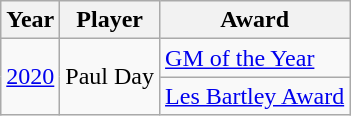<table class="wikitable">
<tr>
<th>Year</th>
<th>Player</th>
<th>Award</th>
</tr>
<tr>
<td rowspan="2"><a href='#'>2020</a></td>
<td rowspan="2">Paul Day</td>
<td><a href='#'>GM of the Year</a></td>
</tr>
<tr>
<td><a href='#'>Les Bartley Award</a></td>
</tr>
</table>
